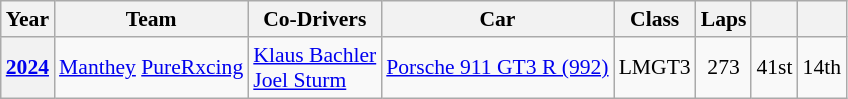<table class="wikitable" style="text-align:center; font-size:90%">
<tr>
<th>Year</th>
<th>Team</th>
<th>Co-Drivers</th>
<th>Car</th>
<th>Class</th>
<th>Laps</th>
<th></th>
<th></th>
</tr>
<tr>
<th><a href='#'>2024</a></th>
<td align="left"> <a href='#'>Manthey</a> <a href='#'>PureRxcing</a></td>
<td align="left"> <a href='#'>Klaus Bachler</a><br> <a href='#'>Joel Sturm</a></td>
<td align="left"><a href='#'>Porsche 911 GT3 R (992)</a></td>
<td>LMGT3</td>
<td>273</td>
<td>41st</td>
<td>14th</td>
</tr>
</table>
